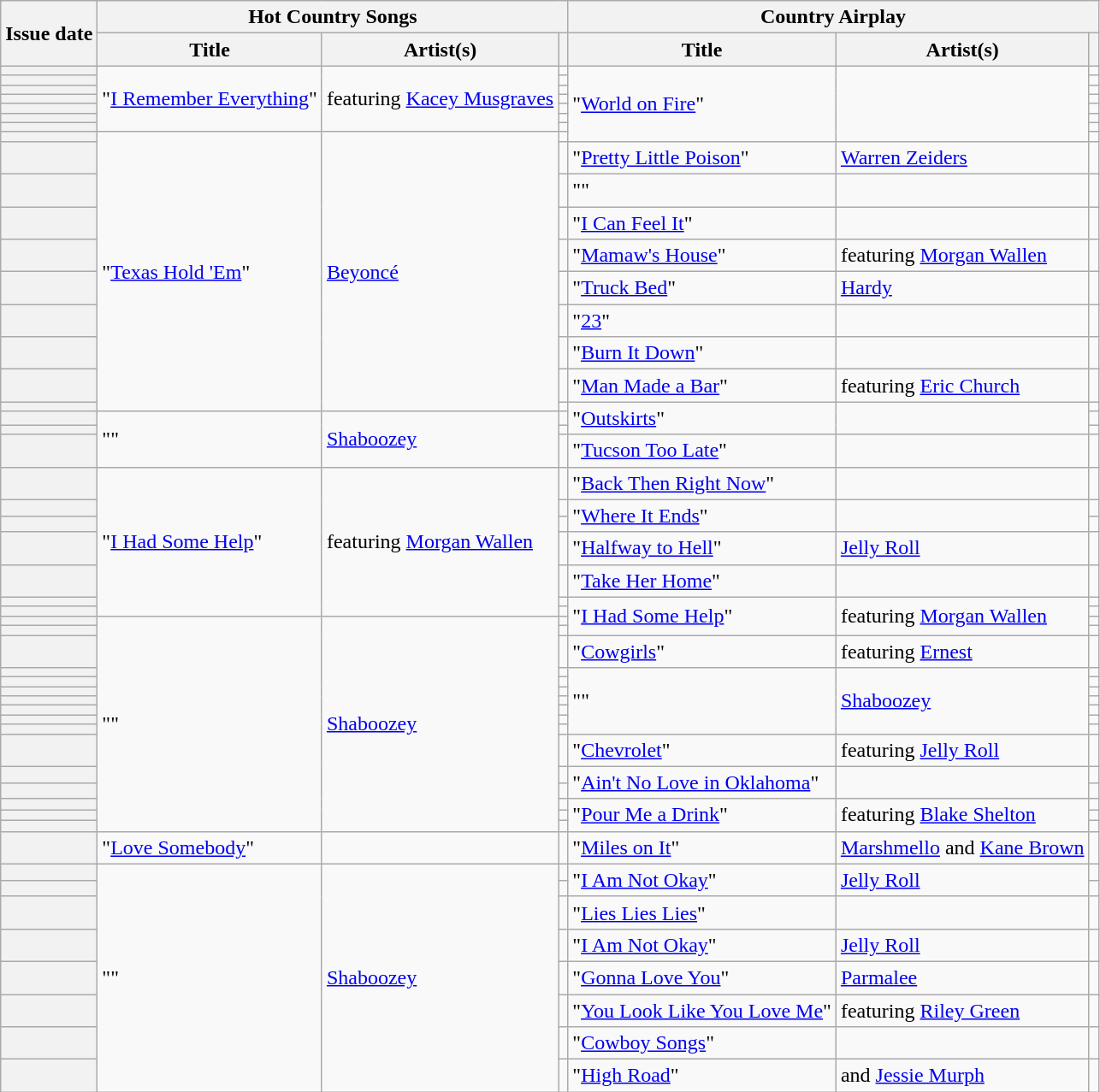<table class="wikitable sortable plainrowheaders">
<tr>
<th scope=col rowspan=2>Issue date</th>
<th scope=col colspan=3>Hot Country Songs</th>
<th scope=col colspan=3>Country Airplay</th>
</tr>
<tr>
<th scope=col>Title</th>
<th scope=col>Artist(s)</th>
<th scope=col class=unsortable></th>
<th scope=col>Title</th>
<th scope=col>Artist(s)</th>
<th scope=col class=unsortable></th>
</tr>
<tr>
<th scope="row"></th>
<td rowspan=7>"<a href='#'>I Remember Everything</a>"</td>
<td rowspan=7> featuring <a href='#'>Kacey Musgraves</a></td>
<td align=center></td>
<td rowspan=8>"<a href='#'>World on Fire</a>"</td>
<td rowspan=8></td>
<td align=center></td>
</tr>
<tr>
<th scope="row"></th>
<td align=center></td>
<td align=center></td>
</tr>
<tr>
<th scope="row"></th>
<td align=center></td>
<td align=center></td>
</tr>
<tr>
<th scope="row"></th>
<td align=center></td>
<td align=center></td>
</tr>
<tr>
<th scope="row"></th>
<td align=center></td>
<td align=center></td>
</tr>
<tr>
<th scope="row"></th>
<td align=center></td>
<td align=center></td>
</tr>
<tr>
<th scope="row"></th>
<td align=center></td>
<td align=center></td>
</tr>
<tr>
<th scope="row"></th>
<td rowspan=10>"<a href='#'>Texas Hold 'Em</a>"</td>
<td rowspan=10><a href='#'>Beyoncé</a></td>
<td align=center></td>
<td align=center></td>
</tr>
<tr>
<th scope="row"></th>
<td align=center></td>
<td>"<a href='#'>Pretty Little Poison</a>"</td>
<td><a href='#'>Warren Zeiders</a></td>
<td align=center></td>
</tr>
<tr>
<th scope="row"></th>
<td align=center></td>
<td>""</td>
<td></td>
<td align=center></td>
</tr>
<tr>
<th scope="row"></th>
<td align=center></td>
<td>"<a href='#'>I Can Feel It</a>"</td>
<td></td>
<td align=center></td>
</tr>
<tr>
<th scope="row"></th>
<td align=center></td>
<td>"<a href='#'>Mamaw's House</a>"</td>
<td> featuring <a href='#'>Morgan Wallen</a></td>
<td align=center></td>
</tr>
<tr>
<th scope="row"></th>
<td align=center></td>
<td>"<a href='#'>Truck Bed</a>"</td>
<td><a href='#'>Hardy</a></td>
<td align=center></td>
</tr>
<tr>
<th scope="row"></th>
<td align=center></td>
<td>"<a href='#'>23</a>"</td>
<td></td>
<td align=center></td>
</tr>
<tr>
<th scope="row"></th>
<td align=center></td>
<td>"<a href='#'>Burn It Down</a>"</td>
<td></td>
<td align=center></td>
</tr>
<tr>
<th scope="row"></th>
<td align=center></td>
<td>"<a href='#'>Man Made a Bar</a>"</td>
<td> featuring <a href='#'>Eric Church</a></td>
<td align=center></td>
</tr>
<tr>
<th scope="row"></th>
<td align=center></td>
<td rowspan=3>"<a href='#'>Outskirts</a>"</td>
<td rowspan=3></td>
<td align=center></td>
</tr>
<tr>
<th scope="row"></th>
<td rowspan=3>""</td>
<td rowspan=3><a href='#'>Shaboozey</a></td>
<td align=center></td>
<td align=center></td>
</tr>
<tr>
<th scope="row"></th>
<td align=center></td>
<td align=center></td>
</tr>
<tr>
<th scope="row"></th>
<td align=center></td>
<td>"<a href='#'>Tucson Too Late</a>"</td>
<td></td>
<td align=center></td>
</tr>
<tr>
<th scope="row"></th>
<td rowspan=7>"<a href='#'>I Had Some Help</a>"</td>
<td rowspan=7> featuring <a href='#'>Morgan Wallen</a></td>
<td align=center></td>
<td>"<a href='#'>Back Then Right Now</a>"</td>
<td></td>
<td align=center></td>
</tr>
<tr>
<th scope="row"></th>
<td align=center></td>
<td rowspan=2>"<a href='#'>Where It Ends</a>"</td>
<td rowspan=2></td>
<td align=center></td>
</tr>
<tr>
<th scope="row"></th>
<td align=center></td>
<td align=center></td>
</tr>
<tr>
<th scope="row"></th>
<td align=center></td>
<td>"<a href='#'>Halfway to Hell</a>"</td>
<td><a href='#'>Jelly Roll</a></td>
<td align=center></td>
</tr>
<tr>
<th scope="row"></th>
<td align=center></td>
<td>"<a href='#'>Take Her Home</a>"</td>
<td></td>
<td align=center></td>
</tr>
<tr>
<th scope="row"></th>
<td align=center></td>
<td rowspan=4>"<a href='#'>I Had Some Help</a>"</td>
<td rowspan=4> featuring <a href='#'>Morgan Wallen</a></td>
<td align=center></td>
</tr>
<tr>
<th scope="row"></th>
<td align=center></td>
<td align=center></td>
</tr>
<tr>
<th scope="row"></th>
<td rowspan=16>""</td>
<td rowspan=16><a href='#'>Shaboozey</a></td>
<td align=center></td>
<td align=center></td>
</tr>
<tr>
<th scope="row"></th>
<td align=center></td>
<td align=center></td>
</tr>
<tr>
<th scope="row"></th>
<td align=center></td>
<td>"<a href='#'>Cowgirls</a>"</td>
<td> featuring <a href='#'>Ernest</a></td>
<td align=center></td>
</tr>
<tr>
<th scope="row"></th>
<td align=center></td>
<td rowspan="7">""</td>
<td rowspan="7"><a href='#'>Shaboozey</a></td>
<td align=center></td>
</tr>
<tr>
<th scope="row"></th>
<td align=center></td>
<td align=center></td>
</tr>
<tr>
<th scope="row"></th>
<td align=center></td>
<td align=center></td>
</tr>
<tr>
<th scope="row"></th>
<td align=center></td>
<td align=center></td>
</tr>
<tr>
<th scope="row"></th>
<td align=center></td>
<td align=center></td>
</tr>
<tr>
<th scope="row"></th>
<td align=center></td>
<td align=center></td>
</tr>
<tr>
<th scope="row"></th>
<td align=center></td>
<td align=center></td>
</tr>
<tr>
<th scope="row"></th>
<td align=center></td>
<td>"<a href='#'>Chevrolet</a>"</td>
<td> featuring <a href='#'>Jelly Roll</a></td>
<td align=center></td>
</tr>
<tr>
<th scope="row"></th>
<td align=center></td>
<td rowspan="2">"<a href='#'>Ain't No Love in Oklahoma</a>"</td>
<td rowspan="2"></td>
<td align=center></td>
</tr>
<tr>
<th scope="row"></th>
<td align=center></td>
<td align=center></td>
</tr>
<tr>
<th scope="row"></th>
<td align=center></td>
<td rowspan=3>"<a href='#'>Pour Me a Drink</a>"</td>
<td rowspan=3> featuring <a href='#'>Blake Shelton</a></td>
<td align=center></td>
</tr>
<tr>
<th scope="row"></th>
<td align=center></td>
<td align=center></td>
</tr>
<tr>
<th scope="row"></th>
<td align=center></td>
<td align=center></td>
</tr>
<tr>
<th scope="row"></th>
<td>"<a href='#'>Love Somebody</a>"</td>
<td></td>
<td align=center></td>
<td>"<a href='#'>Miles on It</a>"</td>
<td><a href='#'>Marshmello</a> and <a href='#'>Kane Brown</a></td>
<td align=center></td>
</tr>
<tr>
<th scope="row"></th>
<td rowspan="8">""</td>
<td rowspan="8"><a href='#'>Shaboozey</a></td>
<td align=center></td>
<td rowspan=2>"<a href='#'>I Am Not Okay</a>"</td>
<td rowspan=2><a href='#'>Jelly Roll</a></td>
<td align=center></td>
</tr>
<tr>
<th scope="row"></th>
<td align=center></td>
<td align=center></td>
</tr>
<tr>
<th scope="row"></th>
<td align=center></td>
<td>"<a href='#'>Lies Lies Lies</a>"</td>
<td></td>
<td align=center></td>
</tr>
<tr>
<th scope="row"></th>
<td align=center></td>
<td rowspan=1>"<a href='#'>I Am Not Okay</a>"</td>
<td rowspan=1><a href='#'>Jelly Roll</a></td>
<td align=center></td>
</tr>
<tr>
<th scope="row"></th>
<td align=center></td>
<td>"<a href='#'>Gonna Love You</a>"</td>
<td><a href='#'>Parmalee</a></td>
<td align=center></td>
</tr>
<tr>
<th scope="row"></th>
<td align=center></td>
<td>"<a href='#'>You Look Like You Love Me</a>"</td>
<td> featuring <a href='#'>Riley Green</a></td>
<td align=center></td>
</tr>
<tr>
<th scope="row"></th>
<td align=center></td>
<td>"<a href='#'>Cowboy Songs</a>"</td>
<td></td>
<td align=center></td>
</tr>
<tr>
<th scope="row"></th>
<td align=center></td>
<td>"<a href='#'>High Road</a>"</td>
<td> and <a href='#'>Jessie Murph</a></td>
<td align=center></td>
</tr>
</table>
